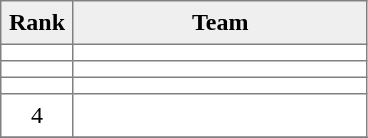<table style=border-collapse:collapse border=1 cellspacing=1 cellpadding=5>
<tr align=center bgcolor=#efefef>
<th width=35>Rank</th>
<th width=185>Team</th>
</tr>
<tr align=center>
<td></td>
<td style="text-align:left;"></td>
</tr>
<tr align=center>
<td></td>
<td style="text-align:left;"></td>
</tr>
<tr align=center>
<td></td>
<td style="text-align:left;"></td>
</tr>
<tr align=center>
<td>4</td>
<td style="text-align:left;"></td>
</tr>
<tr align=center>
</tr>
</table>
